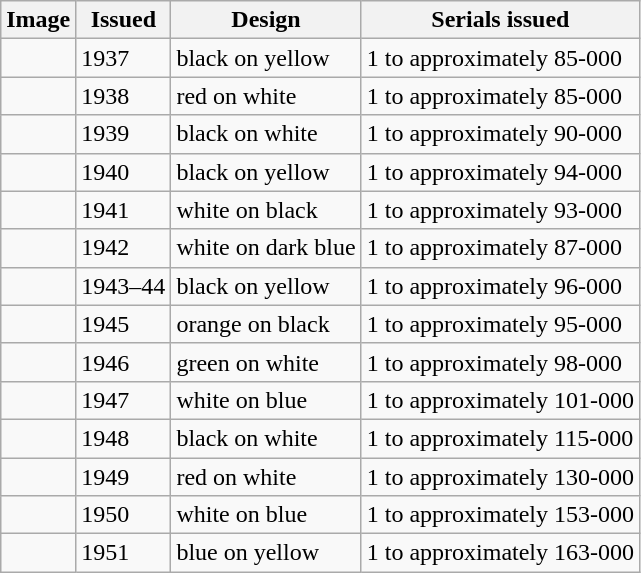<table class=wikitable>
<tr>
<th>Image</th>
<th>Issued</th>
<th>Design</th>
<th>Serials issued</th>
</tr>
<tr>
<td></td>
<td>1937</td>
<td>black on yellow</td>
<td>1 to approximately 85-000</td>
</tr>
<tr>
<td></td>
<td>1938</td>
<td>red on white</td>
<td>1 to approximately 85-000</td>
</tr>
<tr>
<td></td>
<td>1939</td>
<td>black on white</td>
<td>1 to approximately 90-000</td>
</tr>
<tr>
<td></td>
<td>1940</td>
<td>black on yellow</td>
<td>1 to approximately 94-000</td>
</tr>
<tr>
<td></td>
<td>1941</td>
<td>white on black</td>
<td>1 to approximately 93-000</td>
</tr>
<tr>
<td></td>
<td>1942</td>
<td>white on dark blue</td>
<td>1 to approximately 87-000</td>
</tr>
<tr>
<td></td>
<td>1943–44</td>
<td>black on yellow</td>
<td>1 to approximately 96-000</td>
</tr>
<tr>
<td></td>
<td>1945</td>
<td>orange on black</td>
<td>1 to approximately 95-000</td>
</tr>
<tr>
<td></td>
<td>1946</td>
<td>green on white</td>
<td>1 to approximately 98-000</td>
</tr>
<tr>
<td></td>
<td>1947</td>
<td>white on blue</td>
<td>1 to approximately 101-000</td>
</tr>
<tr>
<td></td>
<td>1948</td>
<td>black on white</td>
<td>1 to approximately 115-000</td>
</tr>
<tr>
<td></td>
<td>1949</td>
<td>red on white</td>
<td>1 to approximately 130-000</td>
</tr>
<tr>
<td></td>
<td>1950</td>
<td>white on blue</td>
<td>1 to approximately 153-000</td>
</tr>
<tr>
<td></td>
<td>1951</td>
<td>blue on yellow</td>
<td>1 to approximately 163-000</td>
</tr>
</table>
